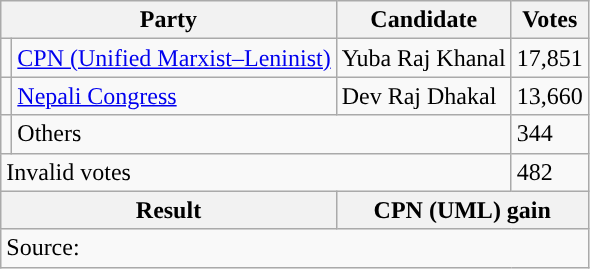<table class="wikitable">
<tr>
<th colspan="2">Party</th>
<th>Candidate</th>
<th>Votes</th>
</tr>
<tr>
<td style="background-color:"></td>
<td><a href='#'>CPN (Unified Marxist–Leninist)</a></td>
<td>Yuba Raj Khanal</td>
<td>17,851</td>
</tr>
<tr>
<td style="background-color:"></td>
<td><a href='#'>Nepali Congress</a></td>
<td>Dev Raj Dhakal</td>
<td>13,660</td>
</tr>
<tr>
<td></td>
<td colspan="2">Others</td>
<td>344</td>
</tr>
<tr>
<td colspan="3">Invalid votes</td>
<td>482</td>
</tr>
<tr>
<th colspan="2">Result</th>
<th colspan="2">CPN (UML) gain</th>
</tr>
<tr>
<td colspan="4">Source: </td>
</tr>
</table>
